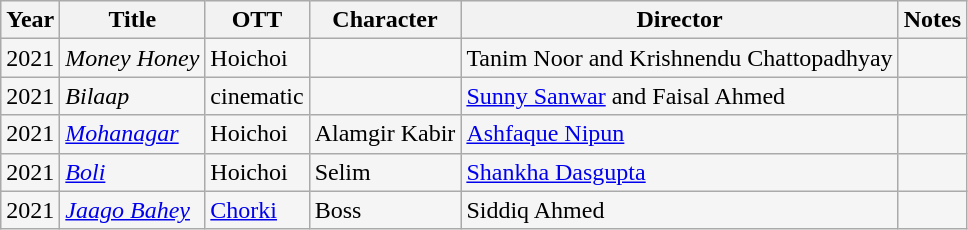<table class="wikitable sortable" style="background:#F5F5F5;">
<tr>
<th>Year</th>
<th>Title</th>
<th>OTT</th>
<th>Character</th>
<th>Director</th>
<th>Notes</th>
</tr>
<tr>
<td>2021</td>
<td><em>Money Honey</em></td>
<td>Hoichoi</td>
<td></td>
<td>Tanim Noor and Krishnendu Chattopadhyay</td>
<td></td>
</tr>
<tr>
<td>2021</td>
<td><em>Bilaap</em></td>
<td>cinematic</td>
<td></td>
<td><a href='#'>Sunny Sanwar</a> and Faisal Ahmed</td>
<td></td>
</tr>
<tr>
<td>2021</td>
<td><em><a href='#'>Mohanagar</a></em></td>
<td>Hoichoi</td>
<td>Alamgir Kabir</td>
<td><a href='#'>Ashfaque Nipun</a></td>
<td></td>
</tr>
<tr>
<td>2021</td>
<td><em><a href='#'>Boli</a></em></td>
<td>Hoichoi</td>
<td>Selim</td>
<td><a href='#'>Shankha Dasgupta</a></td>
<td></td>
</tr>
<tr>
<td>2021</td>
<td><em><a href='#'>Jaago Bahey</a></em></td>
<td><a href='#'>Chorki</a></td>
<td>Boss</td>
<td>Siddiq Ahmed</td>
<td></td>
</tr>
</table>
